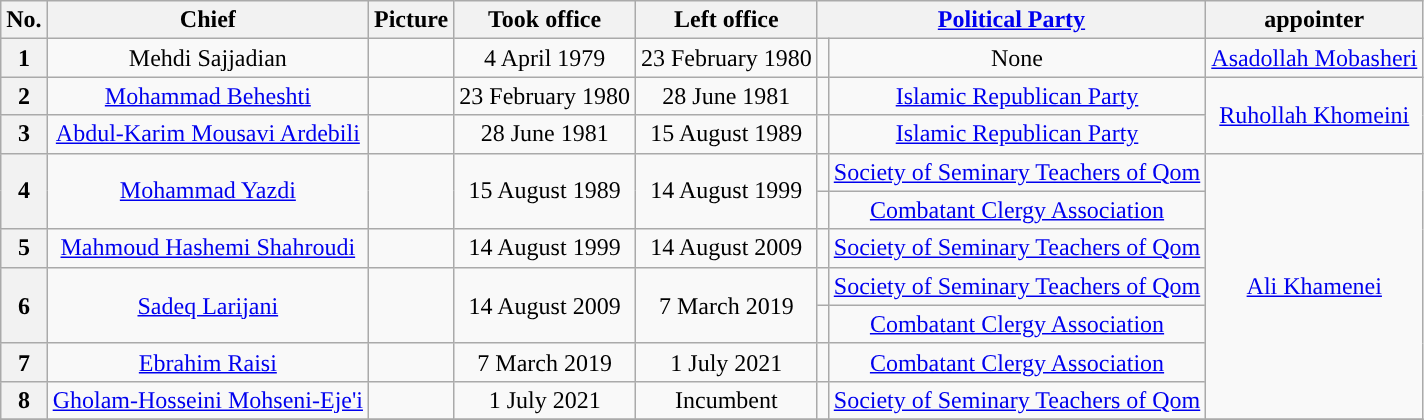<table class="wikitable" style="text-align:center">
<tr ->
<th>No.</th>
<th>Chief<br></th>
<th>Picture</th>
<th>Took office</th>
<th>Left office</th>
<th colspan=2><a href='#'>Political Party</a></th>
<th>appointer</th>
</tr>
<tr ->
<th>1</th>
<td>Mehdi Sajjadian<br></td>
<td></td>
<td>4 April 1979</td>
<td>23 February 1980</td>
<td style=></td>
<td>None</td>
<td style="font-weight:normal"><a href='#'>Asadollah Mobasheri</a></td>
</tr>
<tr ->
<th>2</th>
<td><a href='#'>Mohammad Beheshti</a><br></td>
<td></td>
<td>23 February 1980</td>
<td>28 June 1981<br></td>
<td style="background:"></td>
<td><a href='#'>Islamic Republican Party</a></td>
<td style="font-weight:normal" rowspan="2"><a href='#'>Ruhollah Khomeini</a></td>
</tr>
<tr ->
<th>3</th>
<td><a href='#'>Abdul-Karim Mousavi Ardebili</a><br></td>
<td></td>
<td>28 June 1981</td>
<td>15 August 1989</td>
<td style="background:"></td>
<td><a href='#'>Islamic Republican Party</a></td>
</tr>
<tr ->
<th rowspan="2">4</th>
<td rowspan="2"><a href='#'>Mohammad Yazdi</a><br></td>
<td rowspan="2"></td>
<td rowspan="2">15 August 1989</td>
<td rowspan="2">14 August 1999</td>
<td style="background:"></td>
<td><a href='#'>Society of Seminary Teachers of Qom</a></td>
<td style="font-weight:normal" rowspan="7"><a href='#'>Ali Khamenei</a></td>
</tr>
<tr ->
<td style="background:"></td>
<td><a href='#'>Combatant Clergy Association</a></td>
</tr>
<tr ->
<th>5</th>
<td><a href='#'>Mahmoud Hashemi Shahroudi</a><br></td>
<td></td>
<td>14 August 1999</td>
<td>14 August 2009</td>
<td style="background:"></td>
<td><a href='#'>Society of Seminary Teachers of Qom</a></td>
</tr>
<tr ->
<th rowspan="2">6</th>
<td rowspan="2"><a href='#'>Sadeq Larijani</a><br></td>
<td rowspan="2"></td>
<td rowspan="2">14 August 2009</td>
<td rowspan="2">7 March 2019</td>
<td style="background:"></td>
<td><a href='#'>Society of Seminary Teachers of Qom</a></td>
</tr>
<tr ->
<td style="background:"></td>
<td><a href='#'>Combatant Clergy Association</a></td>
</tr>
<tr ->
<th rowspan="1">7</th>
<td colspan="1"><a href='#'>Ebrahim Raisi</a><br></td>
<td></td>
<td rowspan="1">7 March 2019</td>
<td rowspan="1">1 July 2021</td>
<td style="background:"></td>
<td><a href='#'>Combatant Clergy Association</a></td>
</tr>
<tr>
<th><strong>8</strong></th>
<td><a href='#'>Gholam-Hosseini Mohseni-Eje'i</a><br></td>
<td></td>
<td>1 July 2021</td>
<td>Incumbent</td>
<td style="background:"></td>
<td><a href='#'>Society of Seminary Teachers of Qom</a></td>
</tr>
<tr>
</tr>
</table>
